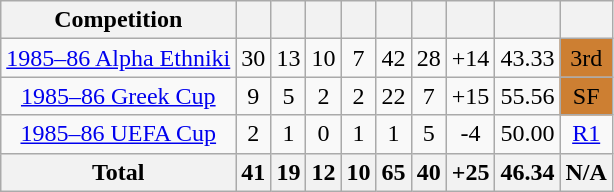<table class="wikitable" style="text-align:center">
<tr>
<th>Competition</th>
<th></th>
<th></th>
<th></th>
<th></th>
<th></th>
<th></th>
<th></th>
<th></th>
<th></th>
</tr>
<tr>
<td><a href='#'>1985–86 Alpha Ethniki</a></td>
<td>30</td>
<td>13</td>
<td>10</td>
<td>7</td>
<td>42</td>
<td>28</td>
<td>+14</td>
<td>43.33</td>
<td bgcolor=#CD7F32>3rd</td>
</tr>
<tr>
<td><a href='#'>1985–86 Greek Cup</a></td>
<td>9</td>
<td>5</td>
<td>2</td>
<td>2</td>
<td>22</td>
<td>7</td>
<td>+15</td>
<td>55.56</td>
<td bgcolor=#CD7F32>SF</td>
</tr>
<tr>
<td><a href='#'>1985–86 UEFA Cup</a></td>
<td>2</td>
<td>1</td>
<td>0</td>
<td>1</td>
<td>1</td>
<td>5</td>
<td>-4</td>
<td>50.00</td>
<td><a href='#'>R1</a></td>
</tr>
<tr>
<th>Total</th>
<th>41</th>
<th>19</th>
<th>12</th>
<th>10</th>
<th>65</th>
<th>40</th>
<th>+25</th>
<th>46.34</th>
<th>N/A</th>
</tr>
</table>
